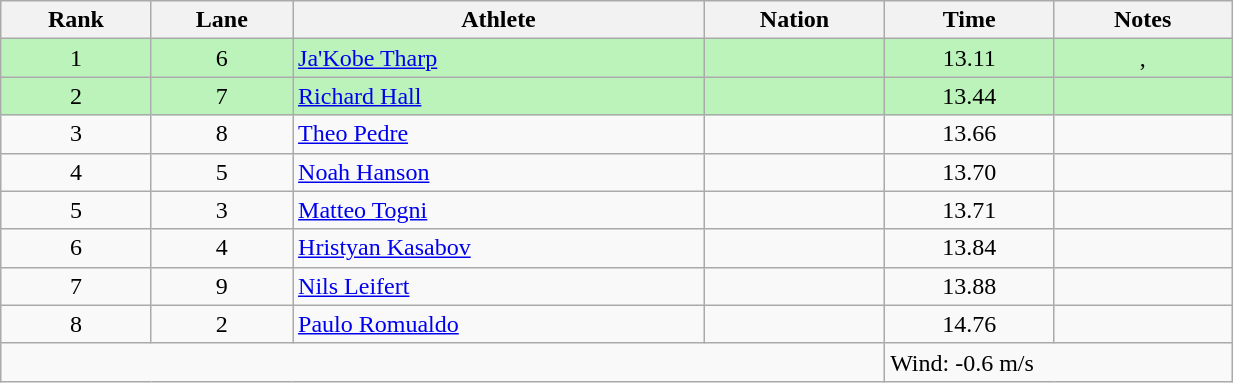<table class="wikitable sortable" style="text-align:center;width: 65%;">
<tr>
<th scope="col">Rank</th>
<th scope="col">Lane</th>
<th scope="col">Athlete</th>
<th scope="col">Nation</th>
<th scope="col">Time</th>
<th scope="col">Notes</th>
</tr>
<tr bgcolor=bbf3bb>
<td>1</td>
<td>6</td>
<td align=left><a href='#'>Ja'Kobe Tharp</a></td>
<td align=left></td>
<td>13.11</td>
<td>, </td>
</tr>
<tr bgcolor=bbf3bb>
<td>2</td>
<td>7</td>
<td align=left><a href='#'>Richard Hall</a></td>
<td align=left></td>
<td>13.44</td>
<td></td>
</tr>
<tr>
<td>3</td>
<td>8</td>
<td align=left><a href='#'>Theo Pedre</a></td>
<td align=left></td>
<td>13.66</td>
<td></td>
</tr>
<tr>
<td>4</td>
<td>5</td>
<td align=left><a href='#'>Noah Hanson</a></td>
<td align=left></td>
<td>13.70</td>
<td></td>
</tr>
<tr>
<td>5</td>
<td>3</td>
<td align=left><a href='#'>Matteo Togni</a></td>
<td align=left></td>
<td>13.71</td>
<td></td>
</tr>
<tr>
<td>6</td>
<td>4</td>
<td align=left><a href='#'>Hristyan Kasabov</a></td>
<td align=left></td>
<td>13.84</td>
<td></td>
</tr>
<tr>
<td>7</td>
<td>9</td>
<td align=left><a href='#'>Nils Leifert</a></td>
<td align=left></td>
<td>13.88</td>
<td></td>
</tr>
<tr>
<td>8</td>
<td>2</td>
<td align=left><a href='#'>Paulo Romualdo</a></td>
<td align=left></td>
<td>14.76</td>
<td></td>
</tr>
<tr class="sortbottom">
<td colspan="4"></td>
<td colspan="2" style="text-align:left;">Wind: -0.6 m/s</td>
</tr>
</table>
